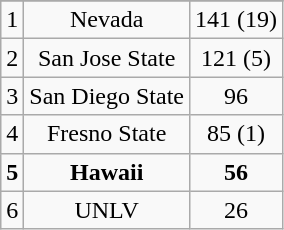<table class="wikitable" style="display: inline-table;">
<tr align="center">
</tr>
<tr align="center">
<td>1</td>
<td>Nevada</td>
<td>141 (19)</td>
</tr>
<tr align="center">
<td>2</td>
<td>San Jose State</td>
<td>121 (5)</td>
</tr>
<tr align="center">
<td>3</td>
<td>San Diego State</td>
<td>96</td>
</tr>
<tr align="center">
<td>4</td>
<td>Fresno State</td>
<td>85 (1)</td>
</tr>
<tr align="center">
<td><strong>5</strong></td>
<td><strong>Hawaii</strong></td>
<td><strong>56</strong></td>
</tr>
<tr align="center">
<td>6</td>
<td>UNLV</td>
<td>26</td>
</tr>
</table>
